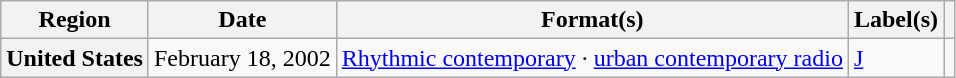<table class="wikitable plainrowheaders" style="text-align:left">
<tr>
<th scope="col">Region</th>
<th scope="col">Date</th>
<th scope="col">Format(s)</th>
<th scope="col">Label(s)</th>
<th scope="col"></th>
</tr>
<tr>
<th scope="row">United States</th>
<td>February 18, 2002</td>
<td><a href='#'>Rhythmic contemporary</a> · <a href='#'>urban contemporary radio</a></td>
<td><a href='#'>J</a></td>
<td></td>
</tr>
</table>
